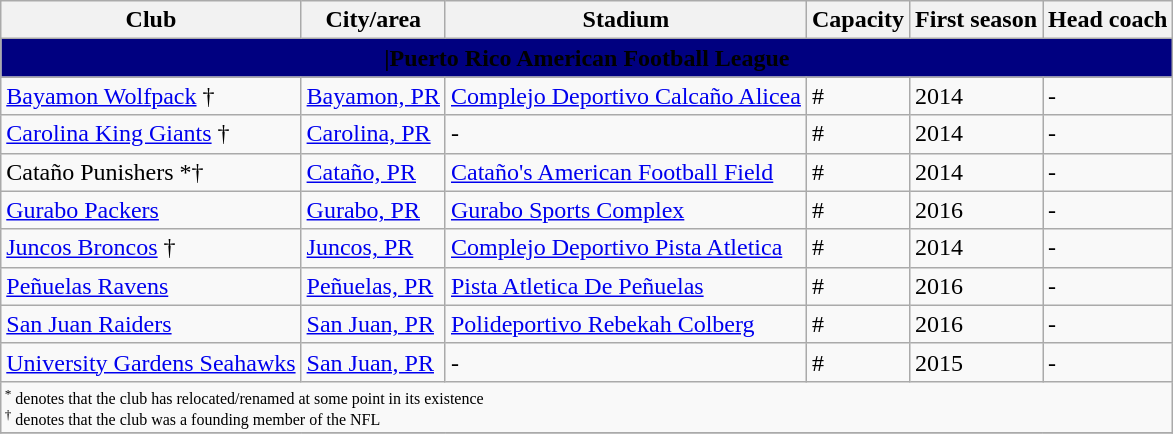<table class="wikitable">
<tr>
<th>Club</th>
<th>City/area</th>
<th>Stadium</th>
<th>Capacity</th>
<th>First season</th>
<th>Head coach</th>
</tr>
<tr>
<th style="background:navy;" colspan="7">|<span>Puerto Rico American Football League</span></th>
</tr>
<tr>
<td><a href='#'>Bayamon Wolfpack</a> †</td>
<td><a href='#'>Bayamon, PR</a></td>
<td><a href='#'>Complejo Deportivo Calcaño Alicea</a></td>
<td>#</td>
<td>2014</td>
<td>-</td>
</tr>
<tr>
<td><a href='#'>Carolina King Giants</a> †</td>
<td><a href='#'>Carolina, PR</a></td>
<td>-</td>
<td>#</td>
<td>2014</td>
<td>-</td>
</tr>
<tr>
<td>Cataño Punishers *†</td>
<td><a href='#'>Cataño, PR</a></td>
<td><a href='#'>Cataño's American Football Field</a></td>
<td>#</td>
<td>2014</td>
<td>-</td>
</tr>
<tr>
<td><a href='#'>Gurabo Packers</a></td>
<td><a href='#'>Gurabo, PR</a></td>
<td><a href='#'>Gurabo Sports Complex</a></td>
<td>#</td>
<td>2016</td>
<td>-</td>
</tr>
<tr>
<td><a href='#'>Juncos Broncos</a> †</td>
<td><a href='#'>Juncos, PR</a></td>
<td><a href='#'>Complejo Deportivo Pista Atletica</a></td>
<td>#</td>
<td>2014</td>
<td>-</td>
</tr>
<tr>
<td><a href='#'>Peñuelas Ravens</a></td>
<td><a href='#'>Peñuelas, PR</a></td>
<td><a href='#'>Pista Atletica De Peñuelas</a></td>
<td>#</td>
<td>2016</td>
<td>-</td>
</tr>
<tr>
<td><a href='#'>San Juan Raiders</a></td>
<td><a href='#'>San Juan, PR</a></td>
<td><a href='#'>Polideportivo Rebekah Colberg</a></td>
<td>#</td>
<td>2016</td>
<td>-</td>
</tr>
<tr>
<td><a href='#'>University Gardens Seahawks</a></td>
<td><a href='#'>San Juan, PR</a></td>
<td>-</td>
<td>#</td>
<td>2015</td>
<td>-</td>
</tr>
<tr>
<td colspan="8" style="font-size:8pt"><sup>*</sup> denotes that the club has relocated/renamed at some point in its existence<br><sup>†</sup> denotes that the club was a founding member of the NFL</td>
</tr>
<tr>
</tr>
</table>
